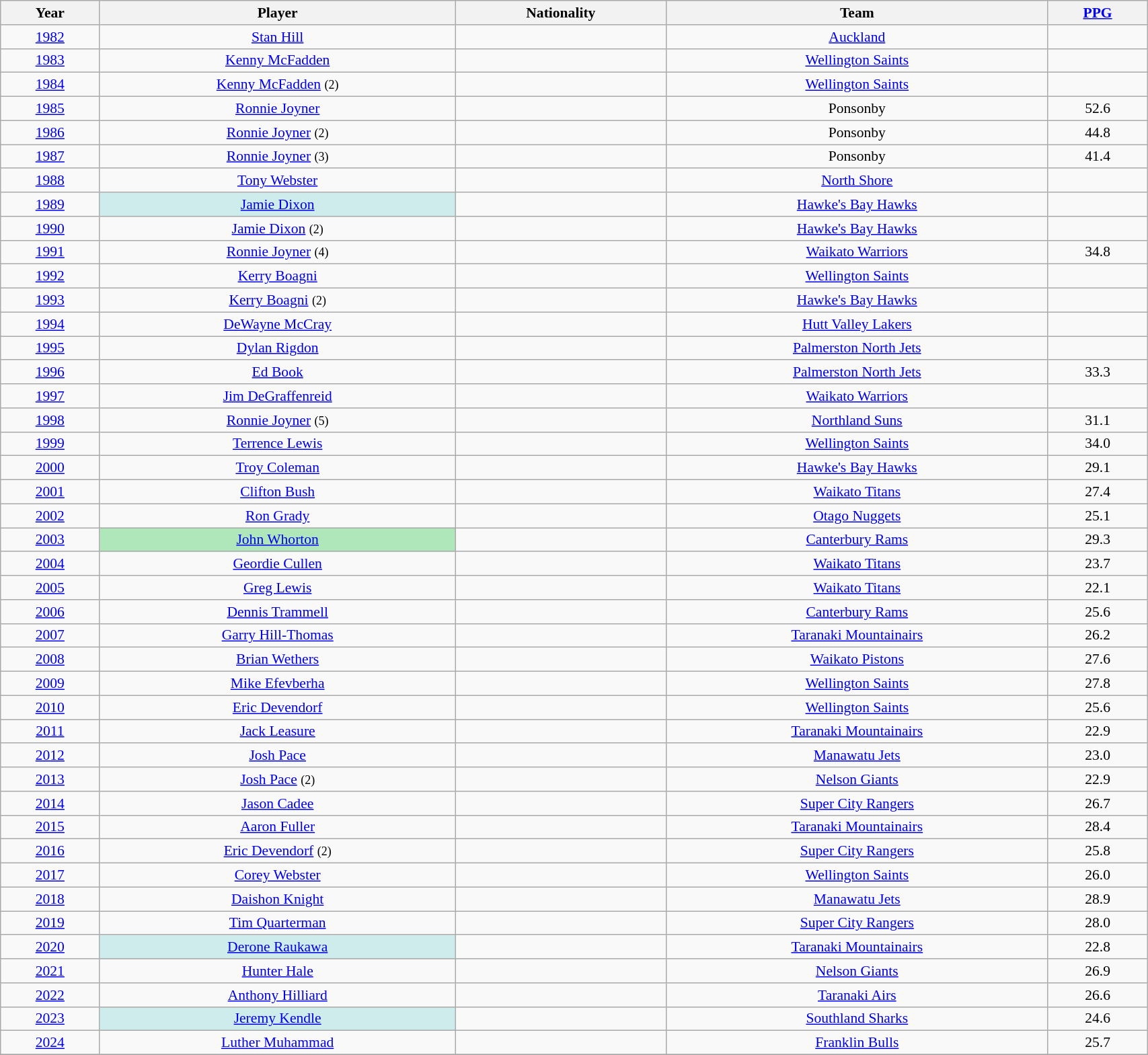<table class="wikitable" style="width: 90%; text-align:center; font-size:90%">
<tr>
<th>Year</th>
<th>Player</th>
<th>Nationality</th>
<th>Team</th>
<th><a href='#'>PPG</a></th>
</tr>
<tr>
<td><a href='#'>1982</a></td>
<td><a href='#'>Stan Hill</a></td>
<td></td>
<td><a href='#'>Auckland</a></td>
<td></td>
</tr>
<tr>
<td><a href='#'>1983</a></td>
<td><a href='#'>Kenny McFadden</a></td>
<td></td>
<td><a href='#'>Wellington Saints</a></td>
<td></td>
</tr>
<tr>
<td><a href='#'>1984</a></td>
<td><a href='#'>Kenny McFadden</a> <small>(2)</small></td>
<td></td>
<td><a href='#'>Wellington Saints</a></td>
<td></td>
</tr>
<tr>
<td><a href='#'>1985</a></td>
<td><a href='#'>Ronnie Joyner</a></td>
<td></td>
<td>Ponsonby</td>
<td>52.6</td>
</tr>
<tr>
<td><a href='#'>1986</a></td>
<td><a href='#'>Ronnie Joyner</a> <small>(2)</small></td>
<td></td>
<td>Ponsonby</td>
<td>44.8</td>
</tr>
<tr>
<td><a href='#'>1987</a></td>
<td><a href='#'>Ronnie Joyner</a> <small>(3)</small></td>
<td></td>
<td>Ponsonby</td>
<td>41.4</td>
</tr>
<tr>
<td><a href='#'>1988</a></td>
<td><a href='#'>Tony Webster</a></td>
<td></td>
<td><a href='#'>North Shore</a></td>
<td></td>
</tr>
<tr>
<td><a href='#'>1989</a></td>
<td bgcolor="CFECEC"><a href='#'>Jamie Dixon</a></td>
<td></td>
<td><a href='#'>Hawke's Bay Hawks</a></td>
<td></td>
</tr>
<tr>
<td><a href='#'>1990</a></td>
<td><a href='#'>Jamie Dixon</a> <small>(2)</small></td>
<td></td>
<td><a href='#'>Hawke's Bay Hawks</a></td>
<td></td>
</tr>
<tr>
<td><a href='#'>1991</a></td>
<td><a href='#'>Ronnie Joyner</a> <small>(4)</small></td>
<td></td>
<td><a href='#'>Waikato Warriors</a></td>
<td>34.8</td>
</tr>
<tr>
<td><a href='#'>1992</a></td>
<td><a href='#'>Kerry Boagni</a></td>
<td></td>
<td><a href='#'>Wellington Saints</a></td>
<td></td>
</tr>
<tr>
<td><a href='#'>1993</a></td>
<td><a href='#'>Kerry Boagni</a> <small>(2)</small></td>
<td></td>
<td><a href='#'>Hawke's Bay Hawks</a></td>
<td></td>
</tr>
<tr>
<td><a href='#'>1994</a></td>
<td><a href='#'>DeWayne McCray</a></td>
<td></td>
<td><a href='#'>Hutt Valley Lakers</a></td>
<td></td>
</tr>
<tr>
<td><a href='#'>1995</a></td>
<td><a href='#'>Dylan Rigdon</a></td>
<td></td>
<td><a href='#'>Palmerston North Jets</a></td>
<td></td>
</tr>
<tr>
<td><a href='#'>1996</a></td>
<td><a href='#'>Ed Book</a></td>
<td></td>
<td><a href='#'>Palmerston North Jets</a></td>
<td>33.3</td>
</tr>
<tr>
<td><a href='#'>1997</a></td>
<td><a href='#'>Jim DeGraffenreid</a></td>
<td></td>
<td><a href='#'>Waikato Warriors</a></td>
<td></td>
</tr>
<tr>
<td><a href='#'>1998</a></td>
<td><a href='#'>Ronnie Joyner</a> <small>(5)</small></td>
<td></td>
<td><a href='#'>Northland Suns</a></td>
<td>31.1</td>
</tr>
<tr>
<td><a href='#'>1999</a></td>
<td><a href='#'>Terrence Lewis</a></td>
<td></td>
<td><a href='#'>Wellington Saints</a></td>
<td>34.0</td>
</tr>
<tr>
<td><a href='#'>2000</a></td>
<td><a href='#'>Troy Coleman</a></td>
<td></td>
<td><a href='#'>Hawke's Bay Hawks</a></td>
<td>29.1</td>
</tr>
<tr>
<td><a href='#'>2001</a></td>
<td><a href='#'>Clifton Bush</a></td>
<td></td>
<td><a href='#'>Waikato Titans</a></td>
<td>27.4</td>
</tr>
<tr>
<td><a href='#'>2002</a></td>
<td><a href='#'>Ron Grady</a></td>
<td></td>
<td><a href='#'>Otago Nuggets</a></td>
<td>25.1</td>
</tr>
<tr>
<td><a href='#'>2003</a></td>
<td style="text-align:center;background:#afe6ba;"><a href='#'>John Whorton</a></td>
<td></td>
<td><a href='#'>Canterbury Rams</a></td>
<td>29.3</td>
</tr>
<tr>
<td><a href='#'>2004</a></td>
<td><a href='#'>Geordie Cullen</a></td>
<td></td>
<td><a href='#'>Waikato Titans</a></td>
<td>23.7</td>
</tr>
<tr>
<td><a href='#'>2005</a></td>
<td><a href='#'>Greg Lewis</a></td>
<td></td>
<td><a href='#'>Waikato Titans</a></td>
<td>22.1</td>
</tr>
<tr>
<td><a href='#'>2006</a></td>
<td><a href='#'>Dennis Trammell</a></td>
<td></td>
<td><a href='#'>Canterbury Rams</a></td>
<td>25.6</td>
</tr>
<tr>
<td><a href='#'>2007</a></td>
<td><a href='#'>Garry Hill-Thomas</a></td>
<td></td>
<td><a href='#'>Taranaki Mountainairs</a></td>
<td>26.2</td>
</tr>
<tr>
<td><a href='#'>2008</a></td>
<td><a href='#'>Brian Wethers</a></td>
<td></td>
<td><a href='#'>Waikato Pistons</a></td>
<td>27.6</td>
</tr>
<tr>
<td><a href='#'>2009</a></td>
<td><a href='#'>Mike Efevberha</a></td>
<td></td>
<td><a href='#'>Wellington Saints</a></td>
<td>27.8</td>
</tr>
<tr>
<td><a href='#'>2010</a></td>
<td><a href='#'>Eric Devendorf</a></td>
<td></td>
<td><a href='#'>Wellington Saints</a></td>
<td>25.6</td>
</tr>
<tr>
<td><a href='#'>2011</a></td>
<td><a href='#'>Jack Leasure</a></td>
<td></td>
<td><a href='#'>Taranaki Mountainairs</a></td>
<td>22.9</td>
</tr>
<tr>
<td><a href='#'>2012</a></td>
<td><a href='#'>Josh Pace</a></td>
<td></td>
<td><a href='#'>Manawatu Jets</a></td>
<td>23.0</td>
</tr>
<tr>
<td><a href='#'>2013</a></td>
<td><a href='#'>Josh Pace</a> <small>(2)</small></td>
<td></td>
<td><a href='#'>Nelson Giants</a></td>
<td>22.9</td>
</tr>
<tr>
<td><a href='#'>2014</a></td>
<td><a href='#'>Jason Cadee</a></td>
<td></td>
<td><a href='#'>Super City Rangers</a></td>
<td>26.7</td>
</tr>
<tr>
<td><a href='#'>2015</a></td>
<td><a href='#'>Aaron Fuller</a></td>
<td></td>
<td><a href='#'>Taranaki Mountainairs</a></td>
<td>28.4</td>
</tr>
<tr>
<td><a href='#'>2016</a></td>
<td><a href='#'>Eric Devendorf</a> <small>(2)</small></td>
<td></td>
<td><a href='#'>Super City Rangers</a></td>
<td>25.8</td>
</tr>
<tr>
<td><a href='#'>2017</a></td>
<td><a href='#'>Corey Webster</a></td>
<td></td>
<td><a href='#'>Wellington Saints</a></td>
<td>26.0</td>
</tr>
<tr>
<td><a href='#'>2018</a></td>
<td><a href='#'>Daishon Knight</a></td>
<td></td>
<td><a href='#'>Manawatu Jets</a></td>
<td>28.9</td>
</tr>
<tr>
<td><a href='#'>2019</a></td>
<td><a href='#'>Tim Quarterman</a></td>
<td></td>
<td><a href='#'>Super City Rangers</a></td>
<td>28.0</td>
</tr>
<tr>
<td><a href='#'>2020</a></td>
<td bgcolor="CFECEC"><a href='#'>Derone Raukawa</a></td>
<td></td>
<td><a href='#'>Taranaki Mountainairs</a></td>
<td>22.8</td>
</tr>
<tr>
<td><a href='#'>2021</a></td>
<td><a href='#'>Hunter Hale</a></td>
<td></td>
<td><a href='#'>Nelson Giants</a></td>
<td>26.9</td>
</tr>
<tr>
<td><a href='#'>2022</a></td>
<td><a href='#'>Anthony Hilliard</a></td>
<td></td>
<td><a href='#'>Taranaki Airs</a></td>
<td>26.6</td>
</tr>
<tr>
<td><a href='#'>2023</a></td>
<td bgcolor="CFECEC"><a href='#'>Jeremy Kendle</a></td>
<td></td>
<td><a href='#'>Southland Sharks</a></td>
<td>24.6</td>
</tr>
<tr>
<td><a href='#'>2024</a></td>
<td><a href='#'>Luther Muhammad</a></td>
<td></td>
<td><a href='#'>Franklin Bulls</a></td>
<td>25.7</td>
</tr>
<tr>
</tr>
</table>
